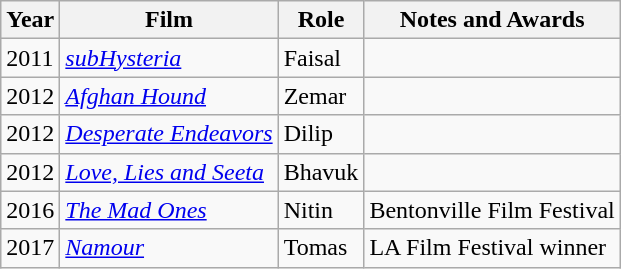<table class="wikitable sortable">
<tr>
<th>Year</th>
<th>Film</th>
<th>Role</th>
<th class="unsortable">Notes and Awards</th>
</tr>
<tr>
<td>2011</td>
<td><em><a href='#'>subHysteria</a></em></td>
<td>Faisal</td>
<td></td>
</tr>
<tr>
<td>2012</td>
<td><em><a href='#'>Afghan Hound</a></em></td>
<td>Zemar</td>
<td></td>
</tr>
<tr>
<td>2012</td>
<td><em><a href='#'>Desperate Endeavors</a></em></td>
<td>Dilip</td>
<td></td>
</tr>
<tr>
<td>2012</td>
<td><em><a href='#'>Love, Lies and Seeta</a></em></td>
<td>Bhavuk</td>
<td></td>
</tr>
<tr>
<td>2016</td>
<td><em><a href='#'>The Mad Ones</a></em></td>
<td>Nitin</td>
<td>Bentonville Film Festival</td>
</tr>
<tr>
<td>2017</td>
<td><em><a href='#'>Namour</a></em></td>
<td>Tomas</td>
<td>LA Film Festival winner</td>
</tr>
</table>
